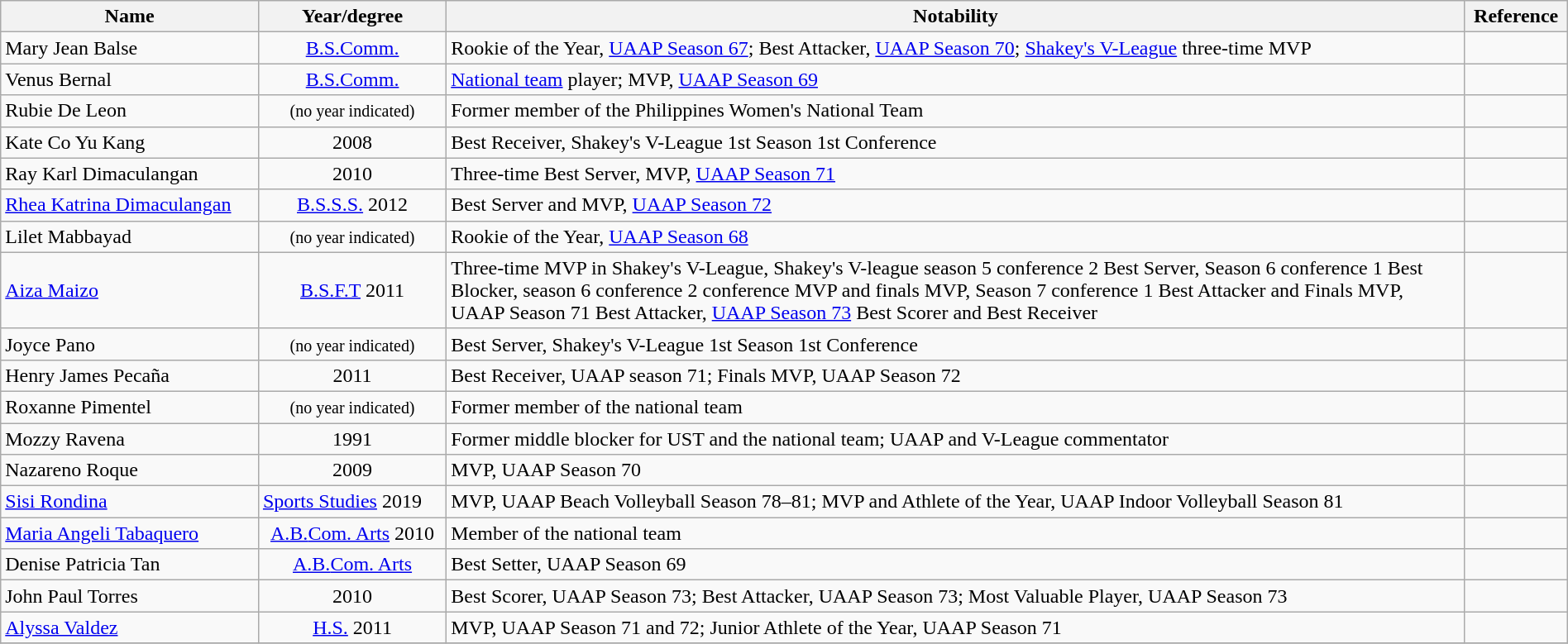<table class="wikitable sortable" style="width:100%;">
<tr>
<th style="width:*;">Name</th>
<th style="width:12%;">Year/degree</th>
<th style="width:65%;" class="unsortable">Notability</th>
<th style="width:*;" class="unsortable">Reference</th>
</tr>
<tr>
<td>Mary Jean Balse</td>
<td align=center><a href='#'>B.S.Comm.</a></td>
<td>Rookie of the Year, <a href='#'>UAAP Season 67</a>; Best Attacker, <a href='#'>UAAP Season 70</a>; <a href='#'>Shakey's V-League</a> three-time MVP</td>
<td align=center></td>
</tr>
<tr>
<td>Venus Bernal</td>
<td align=center><a href='#'>B.S.Comm.</a></td>
<td><a href='#'>National team</a> player; MVP, <a href='#'>UAAP Season 69</a></td>
<td align=center></td>
</tr>
<tr>
<td>Rubie De Leon</td>
<td align=center><small>(no year indicated)</small></td>
<td>Former member of the Philippines Women's National Team</td>
<td align=center></td>
</tr>
<tr>
<td>Kate Co Yu Kang</td>
<td align=center>2008</td>
<td>Best Receiver, Shakey's V-League 1st Season 1st Conference</td>
<td align=center></td>
</tr>
<tr>
<td>Ray Karl Dimaculangan</td>
<td align=center>2010</td>
<td>Three-time Best Server, MVP, <a href='#'>UAAP Season 71</a></td>
<td align=center></td>
</tr>
<tr>
<td><a href='#'>Rhea Katrina Dimaculangan</a></td>
<td align=center><a href='#'>B.S.S.S.</a> 2012</td>
<td>Best Server and MVP, <a href='#'>UAAP Season 72</a></td>
<td align=center></td>
</tr>
<tr>
<td>Lilet Mabbayad</td>
<td align=center><small>(no year indicated)</small></td>
<td>Rookie of the Year, <a href='#'>UAAP Season 68</a></td>
<td align=center></td>
</tr>
<tr>
<td><a href='#'>Aiza Maizo</a></td>
<td align=center><a href='#'>B.S.F.T</a> 2011</td>
<td>Three-time MVP in Shakey's V-League, Shakey's V-league season 5 conference 2 Best Server, Season 6 conference 1 Best Blocker, season 6 conference 2 conference MVP and finals MVP, Season 7 conference 1 Best Attacker and Finals MVP, UAAP Season 71 Best Attacker, <a href='#'>UAAP Season 73</a> Best Scorer and Best Receiver</td>
<td align=center></td>
</tr>
<tr>
<td>Joyce Pano</td>
<td align=center><small>(no year indicated)</small></td>
<td>Best Server, Shakey's V-League 1st Season 1st Conference</td>
<td align=center></td>
</tr>
<tr>
<td>Henry James Pecaña</td>
<td align=center>2011</td>
<td>Best Receiver, UAAP season 71; Finals MVP, UAAP Season 72</td>
<td align=center></td>
</tr>
<tr>
<td>Roxanne Pimentel</td>
<td align=center><small>(no year indicated)</small></td>
<td>Former member of the national team</td>
<td align=center></td>
</tr>
<tr>
<td>Mozzy Ravena</td>
<td align=center>1991</td>
<td>Former middle blocker for UST and the national team; UAAP and V-League commentator</td>
<td align=center></td>
</tr>
<tr>
<td>Nazareno Roque</td>
<td align=center>2009</td>
<td>MVP, UAAP Season 70</td>
<td align=center></td>
</tr>
<tr>
<td><a href='#'>Sisi Rondina</a></td>
<td><a href='#'>Sports Studies</a> 2019</td>
<td>MVP, UAAP Beach Volleyball Season 78–81; MVP and Athlete of the Year, UAAP Indoor Volleyball Season 81</td>
<td></td>
</tr>
<tr>
<td><a href='#'>Maria Angeli Tabaquero</a></td>
<td align=center><a href='#'>A.B.</a><a href='#'>Com. Arts</a> 2010</td>
<td>Member of the national team</td>
<td align=center></td>
</tr>
<tr>
<td>Denise Patricia Tan</td>
<td align=center><a href='#'>A.B.</a><a href='#'>Com. Arts</a></td>
<td>Best Setter, UAAP Season 69</td>
<td align=center></td>
</tr>
<tr>
<td>John Paul Torres</td>
<td align=center>2010</td>
<td>Best Scorer, UAAP Season 73; Best Attacker, UAAP Season 73; Most Valuable Player, UAAP Season 73</td>
<td align=center></td>
</tr>
<tr>
<td><a href='#'>Alyssa Valdez</a></td>
<td align=center><a href='#'>H.S.</a> 2011</td>
<td>MVP, UAAP Season 71 and 72; Junior Athlete of the Year, UAAP Season 71</td>
<td align=center></td>
</tr>
<tr>
</tr>
</table>
